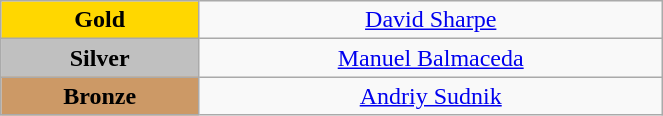<table class="wikitable" style="text-align:center; " width="35%">
<tr>
<td bgcolor="gold"><strong>Gold</strong></td>
<td><a href='#'>David Sharpe</a><br>  <small><em></em></small></td>
</tr>
<tr>
<td bgcolor="silver"><strong>Silver</strong></td>
<td><a href='#'>Manuel Balmaceda</a><br>  <small><em></em></small></td>
</tr>
<tr>
<td bgcolor="CC9966"><strong>Bronze</strong></td>
<td><a href='#'>Andriy Sudnik</a><br>  <small><em></em></small></td>
</tr>
</table>
